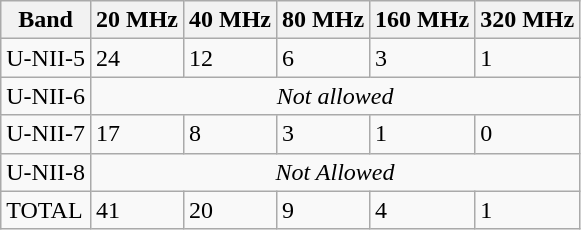<table class="wikitable sticky-header">
<tr>
<th>Band</th>
<th>20 MHz</th>
<th>40 MHz</th>
<th>80 MHz</th>
<th>160 MHz</th>
<th>320 MHz</th>
</tr>
<tr>
<td>U-NII-5</td>
<td>24</td>
<td>12</td>
<td>6</td>
<td>3</td>
<td>1</td>
</tr>
<tr>
<td>U-NII-6</td>
<td colspan="5" style="text-align: center;"><em>Not allowed</em></td>
</tr>
<tr>
<td>U-NII-7</td>
<td>17</td>
<td>8</td>
<td>3</td>
<td>1</td>
<td>0</td>
</tr>
<tr>
<td>U-NII-8</td>
<td colspan="5" style="text-align: center;"><em>Not Allowed</em></td>
</tr>
<tr>
<td>TOTAL</td>
<td>41</td>
<td>20</td>
<td>9</td>
<td>4</td>
<td>1</td>
</tr>
</table>
